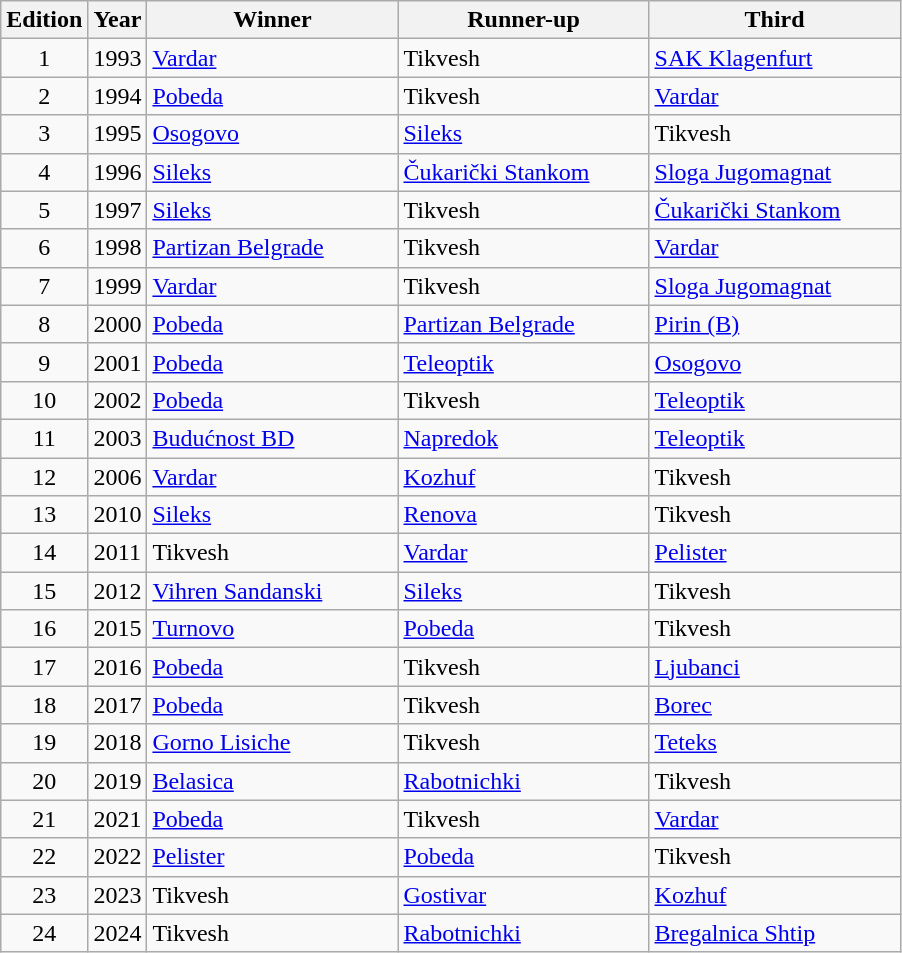<table class="wikitable" style="text-align:center">
<tr>
<th>Edition</th>
<th>Year</th>
<th style="width:160px;">Winner</th>
<th style="width:160px;">Runner-up</th>
<th style="width:160px;">Third</th>
</tr>
<tr>
<td>1</td>
<td>1993</td>
<td align="left"> <a href='#'>Vardar</a></td>
<td align="left"> Tikvesh</td>
<td align="left"> <a href='#'>SAK Klagenfurt</a></td>
</tr>
<tr>
<td>2</td>
<td>1994</td>
<td align="left"> <a href='#'>Pobeda</a></td>
<td align="left"> Tikvesh</td>
<td align="left"> <a href='#'>Vardar</a></td>
</tr>
<tr>
<td>3</td>
<td>1995</td>
<td align="left"> <a href='#'>Osogovo</a></td>
<td align="left"> <a href='#'>Sileks</a></td>
<td align="left"> Tikvesh</td>
</tr>
<tr>
<td>4</td>
<td>1996</td>
<td align="left"> <a href='#'>Sileks</a></td>
<td align="left"> <a href='#'>Čukarički Stankom</a></td>
<td align="left"> <a href='#'>Sloga Jugomagnat</a></td>
</tr>
<tr>
<td>5</td>
<td>1997</td>
<td align="left"> <a href='#'>Sileks</a></td>
<td align="left"> Tikvesh</td>
<td align="left"> <a href='#'>Čukarički Stankom</a></td>
</tr>
<tr>
<td>6</td>
<td>1998</td>
<td align="left"> <a href='#'>Partizan Belgrade</a></td>
<td align="left"> Tikvesh</td>
<td align="left"> <a href='#'>Vardar</a></td>
</tr>
<tr>
<td>7</td>
<td>1999</td>
<td align="left"> <a href='#'>Vardar</a></td>
<td align="left"> Tikvesh</td>
<td align="left"> <a href='#'>Sloga Jugomagnat</a></td>
</tr>
<tr>
<td>8</td>
<td>2000</td>
<td align="left"> <a href='#'>Pobeda</a></td>
<td align="left"> <a href='#'>Partizan Belgrade</a></td>
<td align="left"> <a href='#'>Pirin (B)</a></td>
</tr>
<tr>
<td>9</td>
<td>2001</td>
<td align="left"> <a href='#'>Pobeda</a></td>
<td align="left"> <a href='#'>Teleoptik</a></td>
<td align="left"> <a href='#'>Osogovo</a></td>
</tr>
<tr>
<td>10</td>
<td>2002</td>
<td align="left"> <a href='#'>Pobeda</a></td>
<td align="left"> Tikvesh</td>
<td align="left"> <a href='#'>Teleoptik</a></td>
</tr>
<tr>
<td>11</td>
<td>2003</td>
<td align="left"> <a href='#'>Budućnost BD</a></td>
<td align="left"> <a href='#'>Napredok</a></td>
<td align="left"> <a href='#'>Teleoptik</a></td>
</tr>
<tr>
<td>12</td>
<td>2006</td>
<td align="left"> <a href='#'>Vardar</a></td>
<td align="left"> <a href='#'>Kozhuf</a></td>
<td align="left"> Tikvesh</td>
</tr>
<tr>
<td>13</td>
<td>2010</td>
<td align="left"> <a href='#'>Sileks</a></td>
<td align="left"> <a href='#'>Renova</a></td>
<td align="left"> Tikvesh</td>
</tr>
<tr>
<td>14</td>
<td>2011</td>
<td align="left"> Tikvesh</td>
<td align="left"> <a href='#'>Vardar</a></td>
<td align="left"> <a href='#'>Pelister</a></td>
</tr>
<tr>
<td>15</td>
<td>2012</td>
<td align="left"> <a href='#'>Vihren Sandanski</a></td>
<td align="left"> <a href='#'>Sileks</a></td>
<td align="left"> Tikvesh</td>
</tr>
<tr>
<td>16</td>
<td>2015</td>
<td align="left"> <a href='#'>Turnovo</a></td>
<td align="left"> <a href='#'>Pobeda</a></td>
<td align="left"> Tikvesh</td>
</tr>
<tr>
<td>17</td>
<td>2016</td>
<td align="left"> <a href='#'>Pobeda</a></td>
<td align="left"> Tikvesh</td>
<td align="left"> <a href='#'>Ljubanci</a></td>
</tr>
<tr>
<td>18</td>
<td>2017</td>
<td align="left"> <a href='#'>Pobeda</a></td>
<td align="left"> Tikvesh</td>
<td align="left"> <a href='#'>Borec</a></td>
</tr>
<tr>
<td>19</td>
<td>2018</td>
<td align="left"> <a href='#'>Gorno Lisiche</a></td>
<td align="left"> Tikvesh</td>
<td align="left"> <a href='#'>Teteks</a></td>
</tr>
<tr>
<td>20</td>
<td>2019</td>
<td align="left"> <a href='#'>Belasica</a></td>
<td align="left"> <a href='#'>Rabotnichki</a></td>
<td align="left"> Tikvesh</td>
</tr>
<tr>
<td>21</td>
<td>2021</td>
<td align="left"> <a href='#'>Pobeda</a></td>
<td align="left"> Tikvesh</td>
<td align="left"> <a href='#'>Vardar</a></td>
</tr>
<tr>
<td>22</td>
<td>2022</td>
<td align="left"> <a href='#'>Pelister</a></td>
<td align="left"> <a href='#'>Pobeda</a></td>
<td align="left"> Tikvesh</td>
</tr>
<tr>
<td>23</td>
<td>2023</td>
<td align="left"> Tikvesh</td>
<td align="left"> <a href='#'>Gostivar</a></td>
<td align="left"> <a href='#'>Kozhuf</a></td>
</tr>
<tr>
<td>24</td>
<td>2024</td>
<td align="left"> Tikvesh</td>
<td align="left"> <a href='#'>Rabotnichki</a></td>
<td align="left"> <a href='#'>Bregalnica Shtip</a></td>
</tr>
</table>
